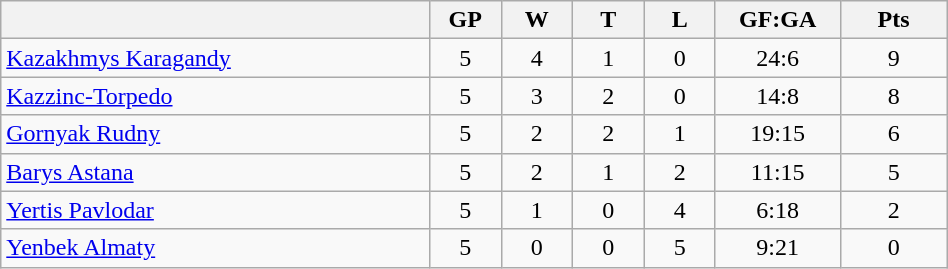<table class="wikitable" width="50%">
<tr>
<th width="30%" bgcolor="#e0e0e0"></th>
<th width="5%" bgcolor="#e0e0e0">GP</th>
<th width="5%" bgcolor="#e0e0e0">W</th>
<th width="5%" bgcolor="#e0e0e0">T</th>
<th width="5%" bgcolor="#e0e0e0">L</th>
<th width="7.5%" bgcolor="#e0e0e0">GF:GA</th>
<th width="7.5%" bgcolor="#e0e0e0">Pts</th>
</tr>
<tr align="center">
<td align="left"><a href='#'>Kazakhmys Karagandy</a></td>
<td>5</td>
<td>4</td>
<td>1</td>
<td>0</td>
<td>24:6</td>
<td>9</td>
</tr>
<tr align="center">
<td align="left"><a href='#'>Kazzinc-Torpedo</a></td>
<td>5</td>
<td>3</td>
<td>2</td>
<td>0</td>
<td>14:8</td>
<td>8</td>
</tr>
<tr align="center">
<td align="left"><a href='#'>Gornyak Rudny</a></td>
<td>5</td>
<td>2</td>
<td>2</td>
<td>1</td>
<td>19:15</td>
<td>6</td>
</tr>
<tr align="center">
<td align="left"><a href='#'>Barys Astana</a></td>
<td>5</td>
<td>2</td>
<td>1</td>
<td>2</td>
<td>11:15</td>
<td>5</td>
</tr>
<tr align="center">
<td align="left"><a href='#'>Yertis Pavlodar</a></td>
<td>5</td>
<td>1</td>
<td>0</td>
<td>4</td>
<td>6:18</td>
<td>2</td>
</tr>
<tr align="center">
<td align="left"><a href='#'>Yenbek Almaty</a></td>
<td>5</td>
<td>0</td>
<td>0</td>
<td>5</td>
<td>9:21</td>
<td>0</td>
</tr>
</table>
